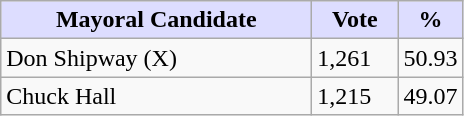<table class="wikitable">
<tr>
<th style="background:#ddf; width:200px;">Mayoral Candidate </th>
<th style="background:#ddf; width:50px;">Vote</th>
<th style="background:#ddf; width:30px;">%</th>
</tr>
<tr>
<td>Don Shipway (X)</td>
<td>1,261</td>
<td>50.93</td>
</tr>
<tr>
<td>Chuck Hall</td>
<td>1,215</td>
<td>49.07</td>
</tr>
</table>
